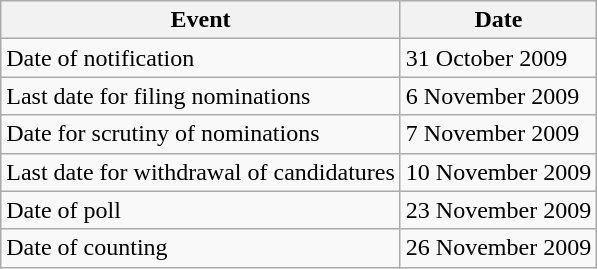<table class="wikitable">
<tr>
<th><strong>Event</strong></th>
<th><strong>Date</strong></th>
</tr>
<tr>
<td>Date of notification</td>
<td>31 October 2009</td>
</tr>
<tr>
<td>Last date for filing nominations</td>
<td>6 November 2009</td>
</tr>
<tr>
<td>Date for scrutiny of nominations</td>
<td>7 November 2009</td>
</tr>
<tr>
<td>Last date for withdrawal of candidatures</td>
<td>10 November 2009</td>
</tr>
<tr>
<td>Date of poll</td>
<td>23 November 2009</td>
</tr>
<tr>
<td>Date of counting</td>
<td>26 November 2009</td>
</tr>
</table>
